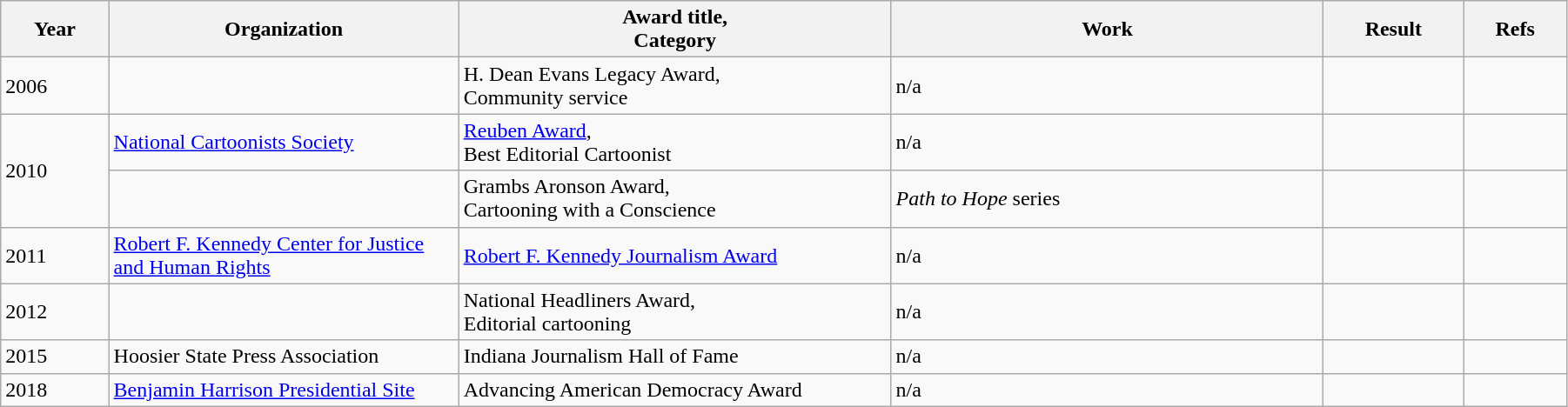<table class="wikitable" style="width:95%;" cellpadding="5">
<tr>
<th scope="col" style="width:30px;">Year</th>
<th scope="col" style="width:120px;">Organization</th>
<th scope="col" style="width:150px;">Award title,<br>Category</th>
<th scope="col" style="width:150px;">Work</th>
<th scope="col" style="width:10px;">Result</th>
<th scope="col" style="width:10px;">Refs<br></th>
</tr>
<tr>
<td>2006</td>
<td></td>
<td>H. Dean Evans Legacy Award,<br>Community service</td>
<td>n/a</td>
<td></td>
<td></td>
</tr>
<tr>
<td rowspan=2>2010</td>
<td><a href='#'>National Cartoonists Society</a></td>
<td><a href='#'>Reuben Award</a>,<br>Best Editorial Cartoonist</td>
<td>n/a</td>
<td></td>
<td></td>
</tr>
<tr>
<td></td>
<td>Grambs Aronson Award,<br>Cartooning with a Conscience</td>
<td><em>Path to Hope</em> series</td>
<td></td>
<td></td>
</tr>
<tr>
<td>2011</td>
<td><a href='#'>Robert F. Kennedy Center for Justice and Human Rights</a></td>
<td><a href='#'>Robert F. Kennedy Journalism Award</a></td>
<td>n/a</td>
<td></td>
<td></td>
</tr>
<tr>
<td>2012</td>
<td></td>
<td>National Headliners Award,<br>Editorial cartooning</td>
<td>n/a</td>
<td></td>
<td></td>
</tr>
<tr>
<td>2015</td>
<td>Hoosier State Press Association</td>
<td>Indiana Journalism Hall of Fame</td>
<td>n/a</td>
<td></td>
<td></td>
</tr>
<tr>
<td>2018</td>
<td><a href='#'>Benjamin Harrison Presidential Site</a></td>
<td>Advancing American Democracy Award</td>
<td>n/a</td>
<td></td>
<td></td>
</tr>
</table>
